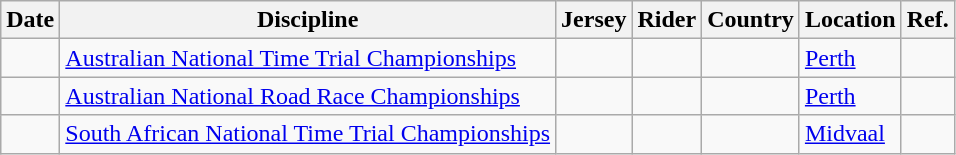<table class="wikitable sortable">
<tr>
<th>Date</th>
<th>Discipline</th>
<th>Jersey</th>
<th>Rider</th>
<th>Country</th>
<th>Location</th>
<th class="unsortable">Ref.</th>
</tr>
<tr>
<td></td>
<td><a href='#'>Australian National Time Trial Championships</a></td>
<td align="center"></td>
<td></td>
<td></td>
<td><a href='#'>Perth</a></td>
<td align="center"></td>
</tr>
<tr>
<td></td>
<td><a href='#'>Australian National Road Race Championships</a></td>
<td align="center"></td>
<td></td>
<td></td>
<td><a href='#'>Perth</a></td>
<td align="center"></td>
</tr>
<tr>
<td></td>
<td><a href='#'>South African National Time Trial Championships</a></td>
<td align="center"></td>
<td></td>
<td></td>
<td><a href='#'>Midvaal</a></td>
<td align="center"></td>
</tr>
</table>
